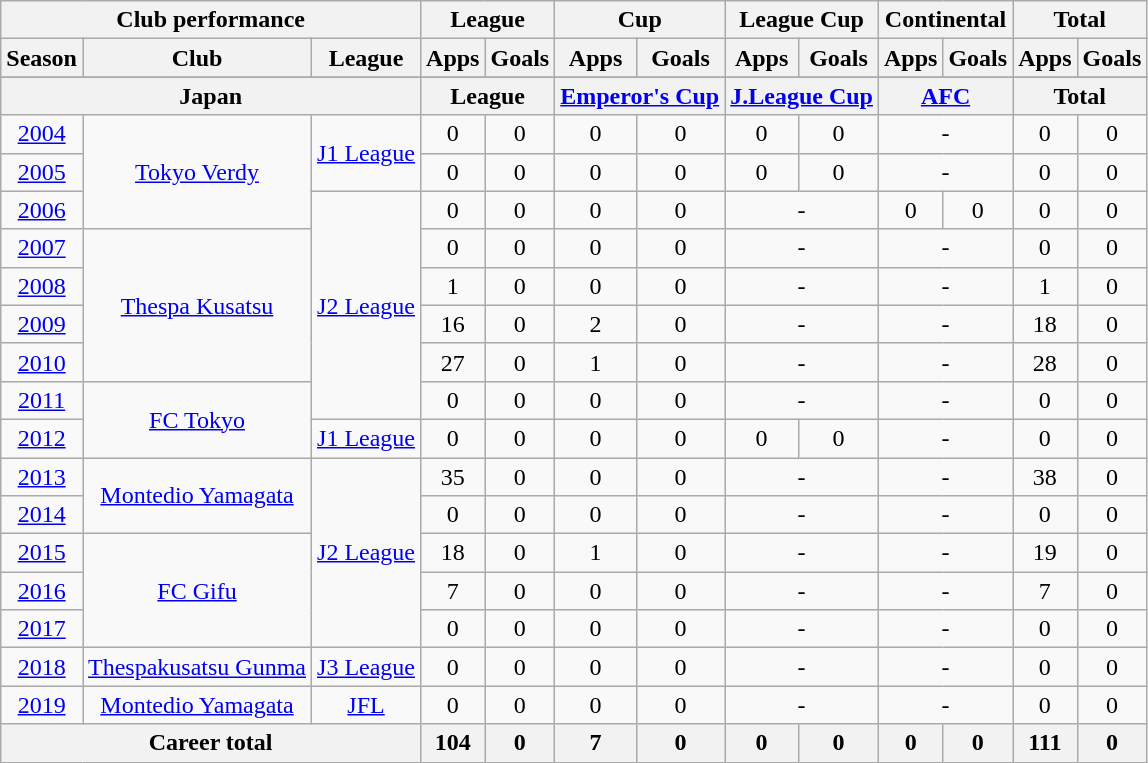<table class="wikitable" style="text-align:center">
<tr>
<th colspan=3>Club performance</th>
<th colspan=2>League</th>
<th colspan=2>Cup</th>
<th colspan=2>League Cup</th>
<th colspan=2>Continental</th>
<th colspan=2>Total</th>
</tr>
<tr>
<th>Season</th>
<th>Club</th>
<th>League</th>
<th>Apps</th>
<th>Goals</th>
<th>Apps</th>
<th>Goals</th>
<th>Apps</th>
<th>Goals</th>
<th>Apps</th>
<th>Goals</th>
<th>Apps</th>
<th>Goals</th>
</tr>
<tr>
</tr>
<tr>
<th colspan=3>Japan</th>
<th colspan=2>League</th>
<th colspan=2><a href='#'>Emperor's Cup</a></th>
<th colspan=2><a href='#'>J.League Cup</a></th>
<th colspan=2><a href='#'>AFC</a></th>
<th colspan=2>Total</th>
</tr>
<tr>
<td><a href='#'>2004</a></td>
<td rowspan="3"><a href='#'>Tokyo Verdy</a></td>
<td rowspan="2"><a href='#'>J1 League</a></td>
<td>0</td>
<td>0</td>
<td>0</td>
<td>0</td>
<td>0</td>
<td>0</td>
<td colspan="2">-</td>
<td>0</td>
<td>0</td>
</tr>
<tr>
<td><a href='#'>2005</a></td>
<td>0</td>
<td>0</td>
<td>0</td>
<td>0</td>
<td>0</td>
<td>0</td>
<td colspan="2">-</td>
<td>0</td>
<td>0</td>
</tr>
<tr>
<td><a href='#'>2006</a></td>
<td rowspan="6"><a href='#'>J2 League</a></td>
<td>0</td>
<td>0</td>
<td>0</td>
<td>0</td>
<td colspan="2">-</td>
<td>0</td>
<td>0</td>
<td>0</td>
<td>0</td>
</tr>
<tr>
<td><a href='#'>2007</a></td>
<td rowspan="4"><a href='#'>Thespa Kusatsu</a></td>
<td>0</td>
<td>0</td>
<td>0</td>
<td>0</td>
<td colspan="2">-</td>
<td colspan="2">-</td>
<td>0</td>
<td>0</td>
</tr>
<tr>
<td><a href='#'>2008</a></td>
<td>1</td>
<td>0</td>
<td>0</td>
<td>0</td>
<td colspan="2">-</td>
<td colspan="2">-</td>
<td>1</td>
<td>0</td>
</tr>
<tr>
<td><a href='#'>2009</a></td>
<td>16</td>
<td>0</td>
<td>2</td>
<td>0</td>
<td colspan="2">-</td>
<td colspan="2">-</td>
<td>18</td>
<td>0</td>
</tr>
<tr>
<td><a href='#'>2010</a></td>
<td>27</td>
<td>0</td>
<td>1</td>
<td>0</td>
<td colspan="2">-</td>
<td colspan="2">-</td>
<td>28</td>
<td>0</td>
</tr>
<tr>
<td><a href='#'>2011</a></td>
<td rowspan=2><a href='#'>FC Tokyo</a></td>
<td>0</td>
<td>0</td>
<td>0</td>
<td>0</td>
<td colspan="2">-</td>
<td colspan="2">-</td>
<td>0</td>
<td>0</td>
</tr>
<tr>
<td><a href='#'>2012</a></td>
<td><a href='#'>J1 League</a></td>
<td>0</td>
<td>0</td>
<td>0</td>
<td>0</td>
<td>0</td>
<td>0</td>
<td colspan="2">-</td>
<td>0</td>
<td>0</td>
</tr>
<tr>
<td><a href='#'>2013</a></td>
<td rowspan="2"><a href='#'>Montedio Yamagata</a></td>
<td rowspan="5"><a href='#'>J2 League</a></td>
<td>35</td>
<td>0</td>
<td>0</td>
<td>0</td>
<td colspan="2">-</td>
<td colspan="2">-</td>
<td>38</td>
<td>0</td>
</tr>
<tr>
<td><a href='#'>2014</a></td>
<td>0</td>
<td>0</td>
<td>0</td>
<td>0</td>
<td colspan="2">-</td>
<td colspan="2">-</td>
<td>0</td>
<td>0</td>
</tr>
<tr>
<td><a href='#'>2015</a></td>
<td rowspan="3"><a href='#'>FC Gifu</a></td>
<td>18</td>
<td>0</td>
<td>1</td>
<td>0</td>
<td colspan="2">-</td>
<td colspan="2">-</td>
<td>19</td>
<td>0</td>
</tr>
<tr>
<td><a href='#'>2016</a></td>
<td>7</td>
<td>0</td>
<td>0</td>
<td>0</td>
<td colspan="2">-</td>
<td colspan="2">-</td>
<td>7</td>
<td>0</td>
</tr>
<tr>
<td><a href='#'>2017</a></td>
<td>0</td>
<td>0</td>
<td>0</td>
<td>0</td>
<td colspan="2">-</td>
<td colspan="2">-</td>
<td>0</td>
<td>0</td>
</tr>
<tr>
<td><a href='#'>2018</a></td>
<td><a href='#'>Thespakusatsu Gunma</a></td>
<td><a href='#'>J3 League</a></td>
<td>0</td>
<td>0</td>
<td>0</td>
<td>0</td>
<td colspan="2">-</td>
<td colspan="2">-</td>
<td>0</td>
<td>0</td>
</tr>
<tr>
<td><a href='#'>2019</a></td>
<td rowspan="1"><a href='#'>Montedio Yamagata</a></td>
<td rowspan="1"><a href='#'>JFL</a></td>
<td>0</td>
<td>0</td>
<td>0</td>
<td>0</td>
<td colspan="2">-</td>
<td colspan="2">-</td>
<td>0</td>
<td>0</td>
</tr>
<tr>
<th colspan=3>Career total</th>
<th>104</th>
<th>0</th>
<th>7</th>
<th>0</th>
<th>0</th>
<th>0</th>
<th>0</th>
<th>0</th>
<th>111</th>
<th>0</th>
</tr>
</table>
